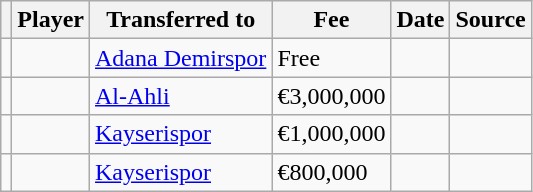<table class="wikitable plainrowheaders sortable">
<tr>
<th></th>
<th scope="col">Player</th>
<th>Transferred to</th>
<th style="width: 65px;">Fee</th>
<th scope="col">Date</th>
<th scope="col">Source</th>
</tr>
<tr>
<td align="center"></td>
<td></td>
<td> <a href='#'>Adana Demirspor</a></td>
<td>Free</td>
<td></td>
<td></td>
</tr>
<tr>
<td align="center"></td>
<td></td>
<td> <a href='#'>Al-Ahli</a></td>
<td>€3,000,000</td>
<td></td>
<td></td>
</tr>
<tr>
<td align="center"></td>
<td></td>
<td> <a href='#'>Kayserispor</a></td>
<td>€1,000,000</td>
<td></td>
<td></td>
</tr>
<tr>
<td align="center"></td>
<td></td>
<td> <a href='#'>Kayserispor</a></td>
<td>€800,000</td>
<td></td>
<td></td>
</tr>
</table>
